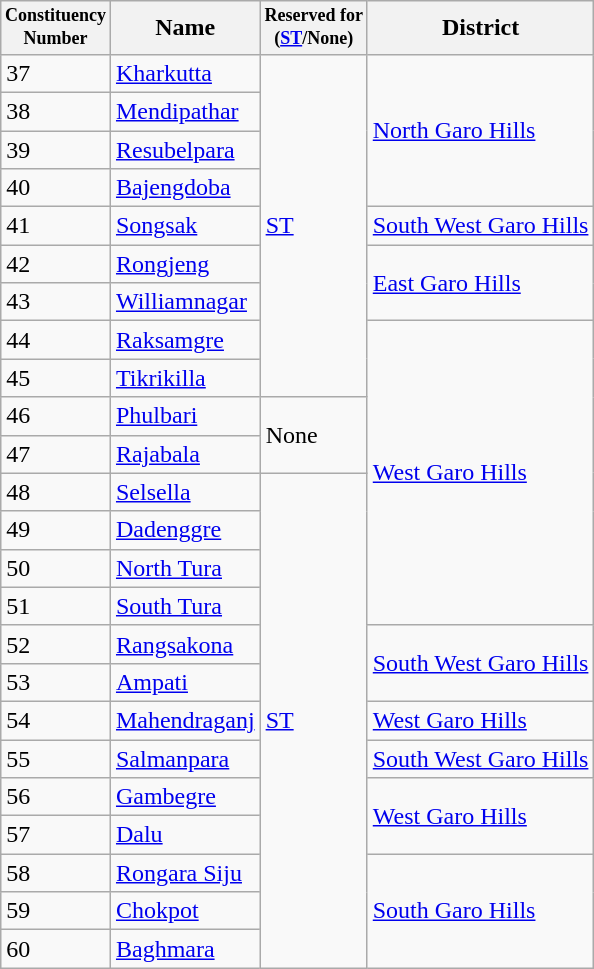<table class="wikitable sortable collapsible collapsed">
<tr>
<th width="50px" style="font-size:75%">Constituency Number</th>
<th>Name</th>
<th style="font-size:75%">Reserved for<br>(<a href='#'>ST</a>/None)</th>
<th>District</th>
</tr>
<tr>
<td>37</td>
<td><a href='#'>Kharkutta</a></td>
<td rowspan="9"><a href='#'>ST</a></td>
<td rowspan="4"><a href='#'>North Garo Hills</a></td>
</tr>
<tr>
<td>38</td>
<td><a href='#'>Mendipathar</a></td>
</tr>
<tr>
<td>39</td>
<td><a href='#'>Resubelpara</a></td>
</tr>
<tr>
<td>40</td>
<td><a href='#'>Bajengdoba</a></td>
</tr>
<tr>
<td>41</td>
<td><a href='#'>Songsak</a></td>
<td><a href='#'>South West Garo Hills</a></td>
</tr>
<tr>
<td>42</td>
<td><a href='#'>Rongjeng</a></td>
<td rowspan="2"><a href='#'>East Garo Hills</a></td>
</tr>
<tr>
<td>43</td>
<td><a href='#'>Williamnagar</a></td>
</tr>
<tr>
<td>44</td>
<td><a href='#'>Raksamgre</a></td>
<td rowspan="8"><a href='#'>West Garo Hills</a></td>
</tr>
<tr>
<td>45</td>
<td><a href='#'>Tikrikilla</a></td>
</tr>
<tr>
<td>46</td>
<td><a href='#'>Phulbari</a></td>
<td rowspan="2">None</td>
</tr>
<tr>
<td>47</td>
<td><a href='#'>Rajabala</a></td>
</tr>
<tr>
<td>48</td>
<td><a href='#'>Selsella</a></td>
<td rowspan="13"><a href='#'>ST</a></td>
</tr>
<tr>
<td>49</td>
<td><a href='#'>Dadenggre</a></td>
</tr>
<tr>
<td>50</td>
<td><a href='#'>North Tura</a></td>
</tr>
<tr>
<td>51</td>
<td><a href='#'>South Tura</a></td>
</tr>
<tr>
<td>52</td>
<td><a href='#'>Rangsakona</a></td>
<td rowspan="2"><a href='#'>South West Garo Hills</a></td>
</tr>
<tr>
<td>53</td>
<td><a href='#'>Ampati</a></td>
</tr>
<tr>
<td>54</td>
<td><a href='#'>Mahendraganj</a></td>
<td><a href='#'>West Garo Hills</a></td>
</tr>
<tr>
<td>55</td>
<td><a href='#'>Salmanpara</a></td>
<td><a href='#'>South West Garo Hills</a></td>
</tr>
<tr>
<td>56</td>
<td><a href='#'>Gambegre</a></td>
<td rowspan="2"><a href='#'>West Garo Hills</a></td>
</tr>
<tr>
<td>57</td>
<td><a href='#'>Dalu</a></td>
</tr>
<tr>
<td>58</td>
<td><a href='#'>Rongara Siju</a></td>
<td rowspan="3"><a href='#'>South Garo Hills</a></td>
</tr>
<tr>
<td>59</td>
<td><a href='#'>Chokpot</a></td>
</tr>
<tr>
<td>60</td>
<td><a href='#'>Baghmara</a></td>
</tr>
</table>
